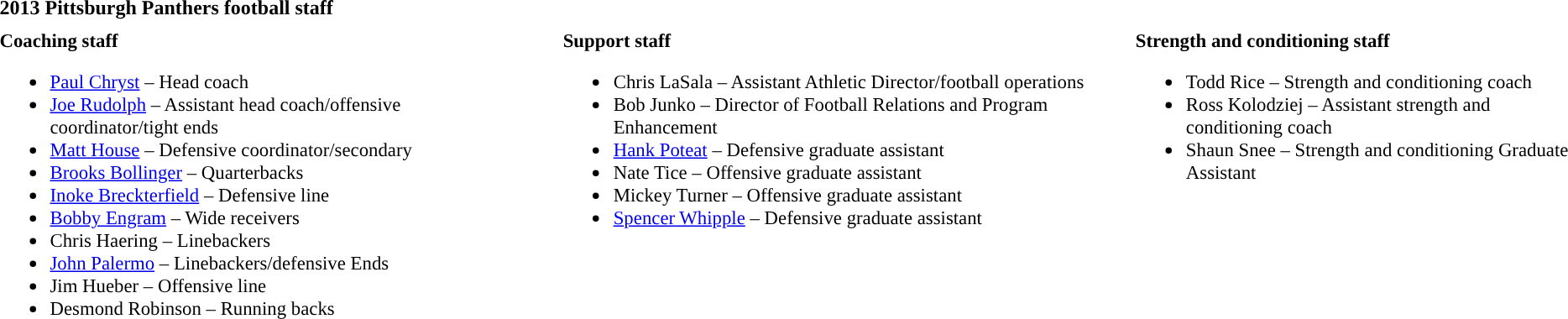<table class="toccolours" style="text-align: left;">
<tr>
<td colspan=10><strong>2013 Pittsburgh Panthers football staff</strong></td>
</tr>
<tr>
<td valign="top"></td>
</tr>
<tr>
<td style="font-size:95%; vertical-align:top;"><strong>Coaching staff</strong><br><ul><li><a href='#'>Paul Chryst</a> – Head coach</li><li><a href='#'>Joe Rudolph</a> – Assistant head coach/offensive coordinator/tight ends</li><li><a href='#'>Matt House</a> – Defensive coordinator/secondary</li><li><a href='#'>Brooks Bollinger</a> – Quarterbacks</li><li><a href='#'>Inoke Breckterfield</a> – Defensive line</li><li><a href='#'>Bobby Engram</a> – Wide receivers</li><li>Chris Haering – Linebackers</li><li><a href='#'>John Palermo</a> – Linebackers/defensive Ends</li><li>Jim Hueber – Offensive line</li><li>Desmond Robinson – Running backs</li></ul></td>
<td width="25"> </td>
<td valign="top"></td>
<td style="font-size: 95%;" valign="top"><strong>Support staff</strong><br><ul><li>Chris LaSala – Assistant Athletic Director/football operations</li><li>Bob Junko – Director of Football Relations and Program Enhancement</li><li><a href='#'>Hank Poteat</a> – Defensive graduate assistant</li><li>Nate Tice  – Offensive graduate assistant</li><li>Mickey Turner – Offensive graduate assistant</li><li><a href='#'>Spencer Whipple</a> – Defensive graduate assistant</li></ul></td>
<td width="25"> </td>
<td valign="top"></td>
<td style="font-size: 95%;" valign="top"><strong>Strength and conditioning staff</strong><br><ul><li>Todd Rice – Strength and conditioning coach</li><li>Ross Kolodziej – Assistant strength and conditioning coach</li><li>Shaun Snee – Strength and conditioning Graduate Assistant</li></ul></td>
</tr>
</table>
